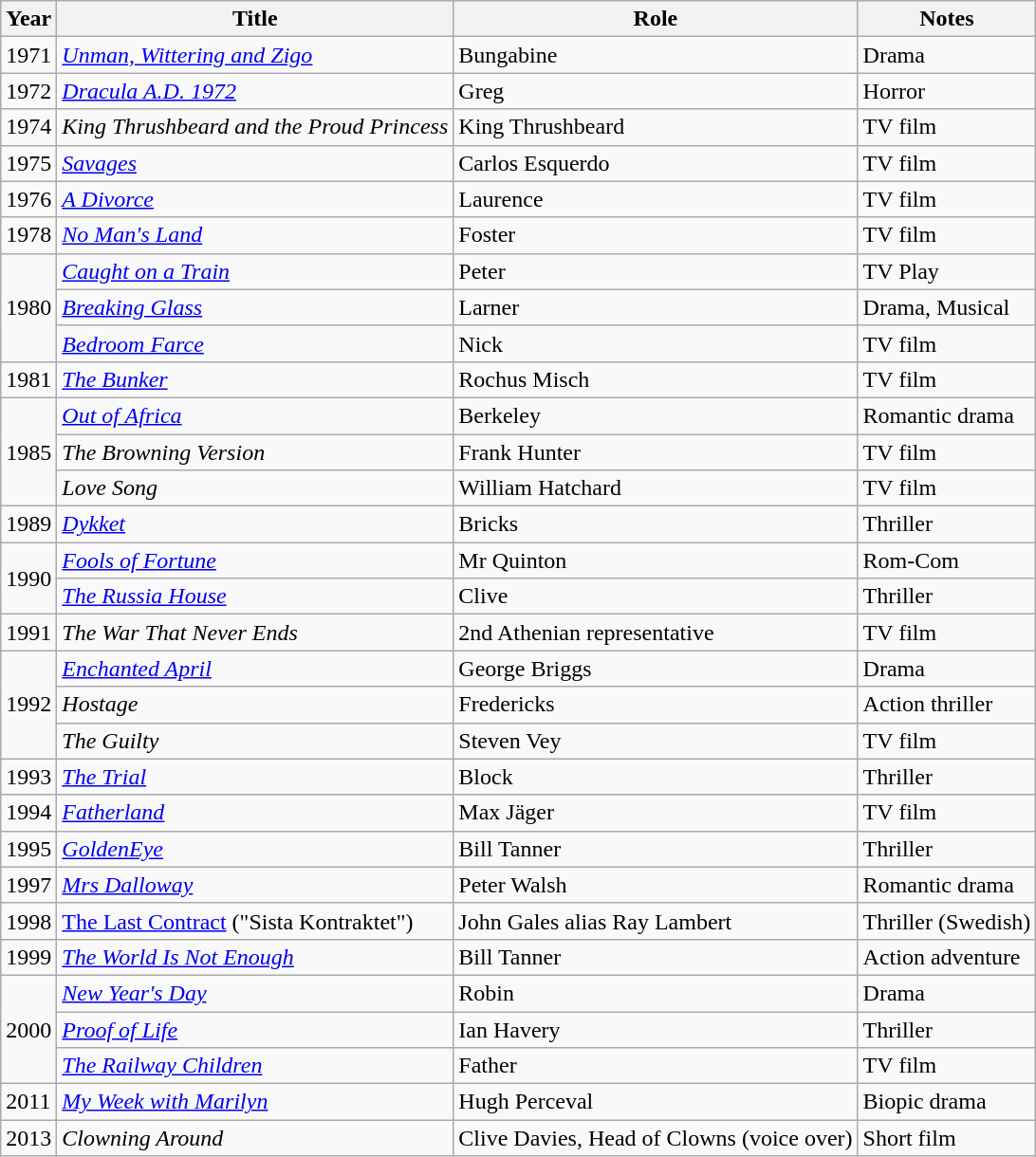<table class="wikitable sortable">
<tr>
<th>Year</th>
<th>Title</th>
<th>Role</th>
<th>Notes</th>
</tr>
<tr>
<td>1971</td>
<td><em><a href='#'>Unman, Wittering and Zigo</a></em></td>
<td>Bungabine</td>
<td>Drama</td>
</tr>
<tr>
<td>1972</td>
<td><em><a href='#'>Dracula A.D. 1972</a></em></td>
<td>Greg</td>
<td>Horror</td>
</tr>
<tr>
<td>1974</td>
<td><em>King Thrushbeard and the Proud Princess</em></td>
<td>King Thrushbeard</td>
<td>TV film</td>
</tr>
<tr>
<td>1975</td>
<td><em><a href='#'>Savages</a></em></td>
<td>Carlos Esquerdo</td>
<td>TV film</td>
</tr>
<tr>
<td>1976</td>
<td><em><a href='#'>A Divorce</a></em></td>
<td>Laurence</td>
<td>TV film</td>
</tr>
<tr>
<td>1978</td>
<td><em><a href='#'>No Man's Land</a></em></td>
<td>Foster</td>
<td>TV film</td>
</tr>
<tr>
<td rowspan="3">1980</td>
<td><em><a href='#'>Caught on a Train</a></em></td>
<td>Peter</td>
<td>TV Play</td>
</tr>
<tr>
<td><em><a href='#'>Breaking Glass</a></em></td>
<td>Larner</td>
<td>Drama, Musical</td>
</tr>
<tr>
<td><em><a href='#'>Bedroom Farce</a></em></td>
<td>Nick</td>
<td>TV film</td>
</tr>
<tr>
<td>1981</td>
<td><em><a href='#'>The Bunker</a></em></td>
<td>Rochus Misch</td>
<td>TV film</td>
</tr>
<tr>
<td rowspan="3">1985</td>
<td><em><a href='#'>Out of Africa</a></em></td>
<td>Berkeley</td>
<td>Romantic drama</td>
</tr>
<tr>
<td><em>The Browning Version</em></td>
<td>Frank Hunter</td>
<td>TV film</td>
</tr>
<tr>
<td><em>Love Song</em></td>
<td>William Hatchard</td>
<td>TV film</td>
</tr>
<tr>
<td>1989</td>
<td><em><a href='#'>Dykket</a></em></td>
<td>Bricks</td>
<td>Thriller</td>
</tr>
<tr>
<td rowspan="2">1990</td>
<td><em><a href='#'>Fools of Fortune</a></em></td>
<td>Mr Quinton</td>
<td>Rom-Com</td>
</tr>
<tr>
<td><em><a href='#'>The Russia House</a></em></td>
<td>Clive</td>
<td>Thriller</td>
</tr>
<tr>
<td>1991</td>
<td><em>The War That Never Ends</em></td>
<td>2nd Athenian representative</td>
<td>TV film</td>
</tr>
<tr>
<td rowspan="3">1992</td>
<td><em><a href='#'>Enchanted April</a></em></td>
<td>George Briggs</td>
<td>Drama</td>
</tr>
<tr>
<td><em>Hostage</em></td>
<td>Fredericks</td>
<td>Action thriller</td>
</tr>
<tr>
<td><em>The Guilty</em></td>
<td>Steven Vey</td>
<td>TV film</td>
</tr>
<tr>
<td>1993</td>
<td><em><a href='#'>The Trial</a></em></td>
<td>Block</td>
<td>Thriller</td>
</tr>
<tr>
<td>1994</td>
<td><em><a href='#'>Fatherland</a></em></td>
<td>Max Jäger</td>
<td>TV film</td>
</tr>
<tr>
<td>1995</td>
<td><em><a href='#'>GoldenEye</a></em></td>
<td>Bill Tanner</td>
<td>Thriller</td>
</tr>
<tr>
<td>1997</td>
<td><em><a href='#'>Mrs Dalloway</a></em></td>
<td>Peter Walsh</td>
<td>Romantic drama</td>
</tr>
<tr>
<td>1998</td>
<td><a href='#'>The Last Contract</a> ("Sista Kontraktet")</td>
<td>John Gales alias Ray Lambert</td>
<td>Thriller (Swedish)</td>
</tr>
<tr>
<td>1999</td>
<td><em><a href='#'>The World Is Not Enough</a></em></td>
<td>Bill Tanner</td>
<td>Action adventure</td>
</tr>
<tr>
<td rowspan="3">2000</td>
<td><em><a href='#'>New Year's Day</a></em></td>
<td>Robin</td>
<td>Drama</td>
</tr>
<tr>
<td><em><a href='#'>Proof of Life</a></em></td>
<td>Ian Havery</td>
<td>Thriller</td>
</tr>
<tr>
<td><em><a href='#'>The Railway Children</a></em></td>
<td>Father</td>
<td>TV film</td>
</tr>
<tr>
<td>2011</td>
<td><em><a href='#'>My Week with Marilyn</a></em></td>
<td>Hugh Perceval</td>
<td>Biopic drama</td>
</tr>
<tr>
<td>2013</td>
<td><em>Clowning Around</em></td>
<td>Clive Davies, Head of Clowns (voice over)</td>
<td>Short film</td>
</tr>
</table>
